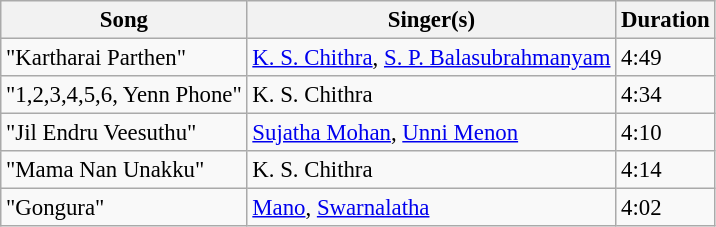<table class="wikitable" style="font-size:95%;">
<tr>
<th>Song</th>
<th>Singer(s)</th>
<th>Duration</th>
</tr>
<tr>
<td>"Kartharai Parthen"</td>
<td><a href='#'>K. S. Chithra</a>, <a href='#'>S. P. Balasubrahmanyam</a></td>
<td>4:49</td>
</tr>
<tr>
<td>"1,2,3,4,5,6, Yenn Phone"</td>
<td>K. S. Chithra</td>
<td>4:34</td>
</tr>
<tr>
<td>"Jil Endru Veesuthu"</td>
<td><a href='#'>Sujatha Mohan</a>, <a href='#'>Unni Menon</a></td>
<td>4:10</td>
</tr>
<tr>
<td>"Mama Nan Unakku"</td>
<td>K. S. Chithra</td>
<td>4:14</td>
</tr>
<tr>
<td>"Gongura"</td>
<td><a href='#'>Mano</a>, <a href='#'>Swarnalatha</a></td>
<td>4:02</td>
</tr>
</table>
